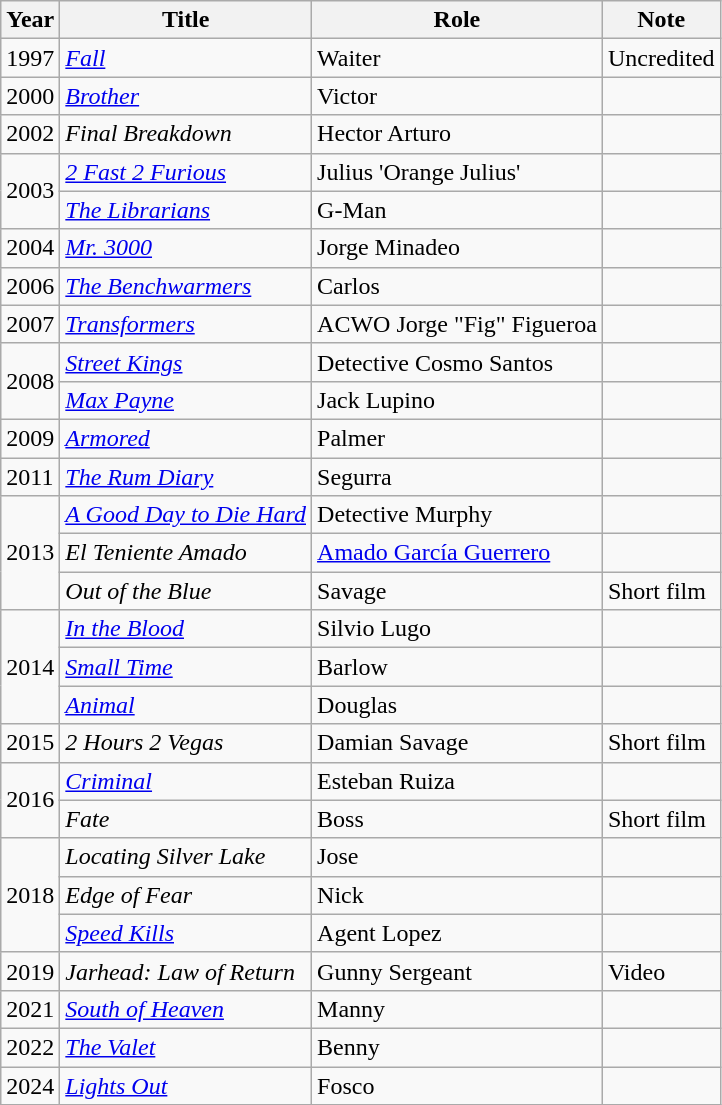<table class="wikitable">
<tr>
<th>Year</th>
<th>Title</th>
<th>Role</th>
<th>Note</th>
</tr>
<tr>
<td>1997</td>
<td><em><a href='#'>Fall</a></em></td>
<td>Waiter</td>
<td>Uncredited</td>
</tr>
<tr>
<td>2000</td>
<td><em><a href='#'>Brother</a></em></td>
<td>Victor</td>
<td></td>
</tr>
<tr>
<td>2002</td>
<td><em>Final Breakdown</em></td>
<td>Hector Arturo</td>
<td></td>
</tr>
<tr>
<td rowspan="2">2003</td>
<td><em><a href='#'>2 Fast 2 Furious</a></em></td>
<td>Julius 'Orange Julius'</td>
<td></td>
</tr>
<tr>
<td><em><a href='#'>The Librarians</a></em></td>
<td>G-Man</td>
<td></td>
</tr>
<tr>
<td>2004</td>
<td><em><a href='#'>Mr. 3000</a></em></td>
<td>Jorge Minadeo</td>
<td></td>
</tr>
<tr>
<td>2006</td>
<td><em><a href='#'>The Benchwarmers</a></em></td>
<td>Carlos</td>
<td></td>
</tr>
<tr>
<td>2007</td>
<td><em><a href='#'>Transformers</a></em></td>
<td>ACWO Jorge "Fig" Figueroa</td>
<td></td>
</tr>
<tr>
<td rowspan="2">2008</td>
<td><em><a href='#'>Street Kings</a></em></td>
<td>Detective Cosmo Santos</td>
<td></td>
</tr>
<tr>
<td><em><a href='#'>Max Payne</a></em></td>
<td>Jack Lupino</td>
<td></td>
</tr>
<tr>
<td>2009</td>
<td><em><a href='#'>Armored</a></em></td>
<td>Palmer</td>
<td></td>
</tr>
<tr>
<td>2011</td>
<td><em><a href='#'>The Rum Diary</a></em></td>
<td>Segurra</td>
<td></td>
</tr>
<tr>
<td rowspan="3">2013</td>
<td><em><a href='#'>A Good Day to Die Hard</a></em></td>
<td>Detective Murphy</td>
<td></td>
</tr>
<tr>
<td><em>El Teniente Amado</em></td>
<td><a href='#'>Amado García Guerrero</a></td>
<td></td>
</tr>
<tr>
<td><em>Out of the Blue</em></td>
<td>Savage</td>
<td>Short film</td>
</tr>
<tr>
<td rowspan="3">2014</td>
<td><em><a href='#'>In the Blood</a></em></td>
<td>Silvio Lugo</td>
<td></td>
</tr>
<tr>
<td><em><a href='#'>Small Time</a></em></td>
<td>Barlow</td>
<td></td>
</tr>
<tr>
<td><em><a href='#'>Animal</a></em></td>
<td>Douglas</td>
<td></td>
</tr>
<tr>
<td>2015</td>
<td><em>2 Hours 2 Vegas</em></td>
<td>Damian Savage</td>
<td>Short film</td>
</tr>
<tr>
<td rowspan="2">2016</td>
<td><em><a href='#'>Criminal</a></em></td>
<td>Esteban Ruiza</td>
<td></td>
</tr>
<tr>
<td><em>Fate</em></td>
<td>Boss</td>
<td>Short film</td>
</tr>
<tr>
<td rowspan="3">2018</td>
<td><em>Locating Silver Lake</em></td>
<td>Jose</td>
<td></td>
</tr>
<tr>
<td><em>Edge of Fear</em></td>
<td>Nick</td>
<td></td>
</tr>
<tr>
<td><em><a href='#'>Speed Kills</a></em></td>
<td>Agent Lopez</td>
<td></td>
</tr>
<tr>
<td>2019</td>
<td><em>Jarhead: Law of Return</em></td>
<td>Gunny Sergeant</td>
<td>Video</td>
</tr>
<tr>
<td>2021</td>
<td><em><a href='#'>South of Heaven</a></em></td>
<td>Manny</td>
<td></td>
</tr>
<tr>
<td>2022</td>
<td><em><a href='#'>The Valet</a></em></td>
<td>Benny</td>
<td></td>
</tr>
<tr>
<td>2024</td>
<td><em><a href='#'>Lights Out</a></em></td>
<td>Fosco</td>
<td></td>
</tr>
</table>
